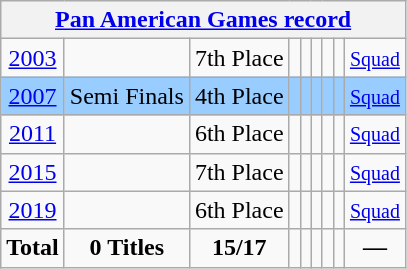<table class="wikitable" style="text-align: center;">
<tr>
<th colspan=9><a href='#'>Pan American Games record</a></th>
</tr>
<tr>
<td> <a href='#'>2003</a></td>
<td></td>
<td>7th Place</td>
<td></td>
<td></td>
<td></td>
<td></td>
<td></td>
<td><small><a href='#'>Squad</a></small></td>
</tr>
<tr bgcolor=#9acdff>
<td> <a href='#'>2007</a></td>
<td>Semi Finals</td>
<td>4th Place</td>
<td></td>
<td></td>
<td></td>
<td></td>
<td></td>
<td><small><a href='#'>Squad</a></small></td>
</tr>
<tr>
<td> <a href='#'>2011</a></td>
<td></td>
<td>6th Place</td>
<td></td>
<td></td>
<td></td>
<td></td>
<td></td>
<td><small><a href='#'>Squad</a></small></td>
</tr>
<tr>
<td> <a href='#'>2015</a></td>
<td></td>
<td>7th Place</td>
<td></td>
<td></td>
<td></td>
<td></td>
<td></td>
<td><small><a href='#'>Squad</a></small></td>
</tr>
<tr>
<td> <a href='#'>2019</a></td>
<td></td>
<td>6th Place</td>
<td></td>
<td></td>
<td></td>
<td></td>
<td></td>
<td><small><a href='#'>Squad</a></small></td>
</tr>
<tr>
<td colspan=1><strong>Total</strong></td>
<td><strong>0 Titles</strong></td>
<td><strong>15/17</strong></td>
<td><strong> </strong></td>
<td><strong> </strong></td>
<td><strong> </strong></td>
<td><strong> </strong></td>
<td><strong> </strong></td>
<td><strong>—</strong></td>
</tr>
</table>
